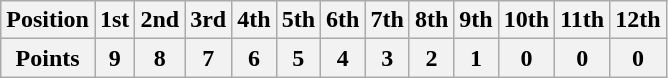<table class="wikitable">
<tr>
<th>Position</th>
<th>1st</th>
<th>2nd</th>
<th>3rd</th>
<th>4th</th>
<th>5th</th>
<th>6th</th>
<th>7th</th>
<th>8th</th>
<th>9th</th>
<th>10th</th>
<th>11th</th>
<th>12th</th>
</tr>
<tr>
<th>Points</th>
<th>9</th>
<th>8</th>
<th>7</th>
<th>6</th>
<th>5</th>
<th>4</th>
<th>3</th>
<th>2</th>
<th>1</th>
<th>0</th>
<th>0</th>
<th>0</th>
</tr>
</table>
